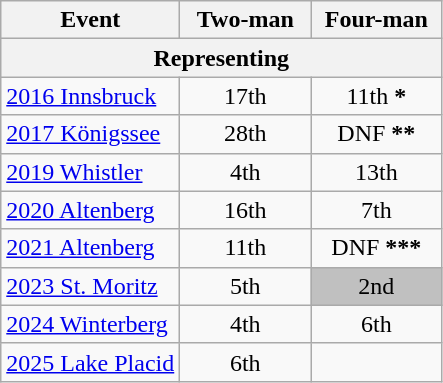<table class="wikitable" style="text-align: center;">
<tr ">
<th>Event</th>
<th style="width:80px;">Two-man</th>
<th style="width:80px;">Four-man</th>
</tr>
<tr>
<th colspan=3>Representing </th>
</tr>
<tr>
<td align=left> <a href='#'>2016 Innsbruck</a></td>
<td>17th</td>
<td>11th <strong>*</strong></td>
</tr>
<tr>
<td align=left> <a href='#'>2017 Königssee</a></td>
<td>28th</td>
<td>DNF <strong>**</strong></td>
</tr>
<tr>
<td align=left> <a href='#'>2019 Whistler</a></td>
<td>4th</td>
<td>13th</td>
</tr>
<tr>
<td align=left> <a href='#'>2020 Altenberg</a></td>
<td>16th</td>
<td>7th</td>
</tr>
<tr>
<td align=left> <a href='#'>2021 Altenberg</a></td>
<td>11th</td>
<td>DNF <strong>***</strong></td>
</tr>
<tr>
<td align=left> <a href='#'>2023 St. Moritz</a></td>
<td>5th</td>
<td style="background:silver">2nd</td>
</tr>
<tr>
<td align=left> <a href='#'>2024 Winterberg</a></td>
<td>4th</td>
<td>6th</td>
</tr>
<tr>
<td style="text-align:left"> <a href='#'>2025 Lake Placid</a></td>
<td>6th</td>
<td></td>
</tr>
</table>
